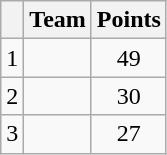<table class="wikitable sortable">
<tr>
<th></th>
<th>Team</th>
<th>Points</th>
</tr>
<tr>
<td align=center>1</td>
<td></td>
<td align=center>49</td>
</tr>
<tr>
<td align=center>2</td>
<td></td>
<td align=center>30</td>
</tr>
<tr>
<td align=center>3</td>
<td></td>
<td align=center>27</td>
</tr>
</table>
